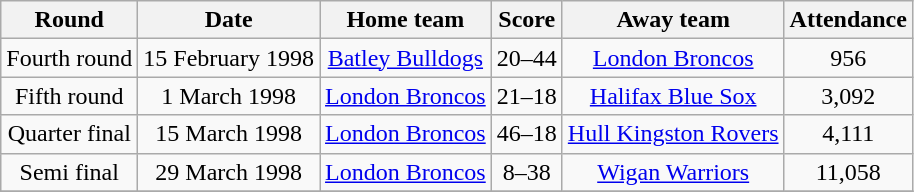<table class="wikitable" style="text-align:center">
<tr>
<th>Round</th>
<th>Date</th>
<th>Home team</th>
<th>Score</th>
<th>Away team</th>
<th>Attendance</th>
</tr>
<tr>
<td>Fourth round</td>
<td>15 February 1998</td>
<td><a href='#'>Batley Bulldogs</a></td>
<td>20–44</td>
<td><a href='#'>London Broncos</a></td>
<td>956</td>
</tr>
<tr>
<td>Fifth round</td>
<td>1 March 1998</td>
<td><a href='#'>London Broncos</a></td>
<td>21–18</td>
<td><a href='#'>Halifax Blue Sox</a></td>
<td>3,092</td>
</tr>
<tr>
<td>Quarter final</td>
<td>15 March 1998</td>
<td><a href='#'>London Broncos</a></td>
<td>46–18</td>
<td><a href='#'>Hull Kingston Rovers</a></td>
<td>4,111</td>
</tr>
<tr>
<td>Semi final</td>
<td>29 March 1998</td>
<td><a href='#'>London Broncos</a></td>
<td>8–38</td>
<td><a href='#'>Wigan Warriors</a></td>
<td>11,058</td>
</tr>
<tr>
</tr>
</table>
